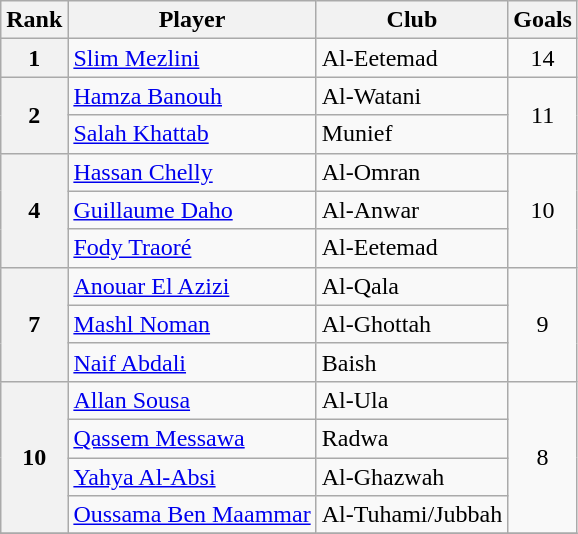<table class=wikitable>
<tr>
<th>Rank</th>
<th>Player</th>
<th>Club</th>
<th>Goals</th>
</tr>
<tr>
<th>1</th>
<td> <a href='#'>Slim Mezlini</a></td>
<td>Al-Eetemad</td>
<td align=center>14</td>
</tr>
<tr>
<th rowspan=2>2</th>
<td> <a href='#'>Hamza Banouh</a></td>
<td>Al-Watani</td>
<td align=center rowspan=2>11</td>
</tr>
<tr>
<td> <a href='#'>Salah Khattab</a></td>
<td>Munief</td>
</tr>
<tr>
<th rowspan=3>4</th>
<td> <a href='#'>Hassan Chelly</a></td>
<td>Al-Omran</td>
<td align=center rowspan=3>10</td>
</tr>
<tr>
<td> <a href='#'>Guillaume Daho</a></td>
<td>Al-Anwar</td>
</tr>
<tr>
<td> <a href='#'>Fody Traoré</a></td>
<td>Al-Eetemad</td>
</tr>
<tr>
<th rowspan=3>7</th>
<td> <a href='#'>Anouar El Azizi</a></td>
<td>Al-Qala</td>
<td align=center rowspan=3>9</td>
</tr>
<tr>
<td> <a href='#'>Mashl Noman</a></td>
<td>Al-Ghottah</td>
</tr>
<tr>
<td> <a href='#'>Naif Abdali</a></td>
<td>Baish</td>
</tr>
<tr>
<th rowspan=4>10</th>
<td> <a href='#'>Allan Sousa</a></td>
<td>Al-Ula</td>
<td align=center rowspan=4>8</td>
</tr>
<tr>
<td> <a href='#'>Qassem Messawa</a></td>
<td>Radwa</td>
</tr>
<tr>
<td> <a href='#'>Yahya Al-Absi</a></td>
<td>Al-Ghazwah</td>
</tr>
<tr>
<td> <a href='#'>Oussama Ben Maammar</a></td>
<td>Al-Tuhami/Jubbah</td>
</tr>
<tr>
</tr>
</table>
